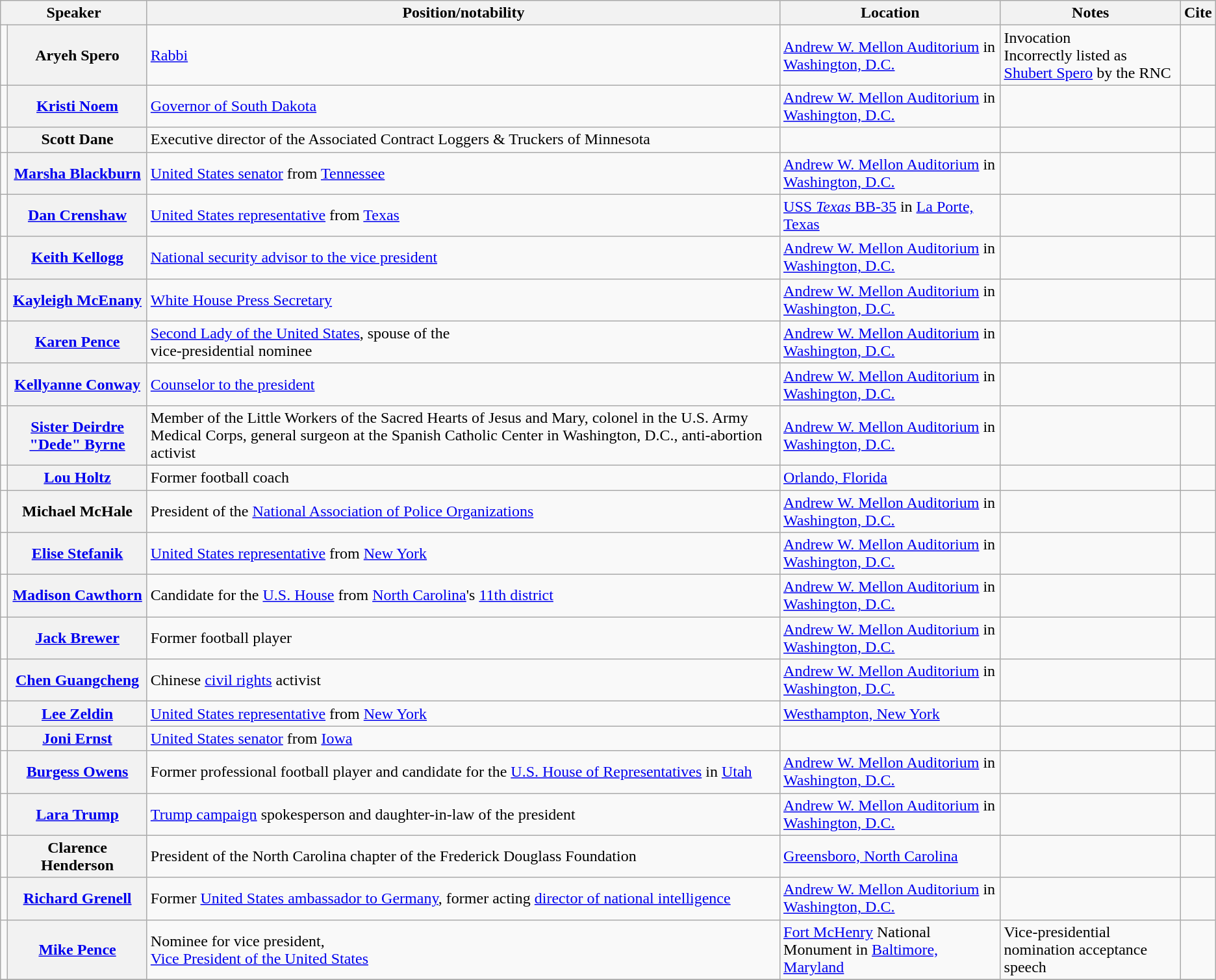<table class="wikitable plainrowheaders">
<tr>
<th scope="col" colspan=2>Speaker</th>
<th scope="col">Position/notability</th>
<th scope="col">Location</th>
<th scope="col">Notes</th>
<th scope="col">Cite</th>
</tr>
<tr>
<td></td>
<th scope="row">Aryeh Spero</th>
<td><a href='#'>Rabbi</a></td>
<td><a href='#'>Andrew W. Mellon Auditorium</a> in <a href='#'>Washington, D.C.</a></td>
<td>Invocation<br>Incorrectly listed as <a href='#'>Shubert Spero</a> by the RNC</td>
<td></td>
</tr>
<tr>
<td></td>
<th scope="row"><a href='#'>Kristi Noem</a></th>
<td><a href='#'>Governor of South Dakota</a></td>
<td><a href='#'>Andrew W. Mellon Auditorium</a> in <a href='#'>Washington, D.C.</a></td>
<td></td>
<td></td>
</tr>
<tr>
<td></td>
<th scope="row">Scott Dane</th>
<td>Executive director of the Associated Contract Loggers & Truckers of Minnesota</td>
<td></td>
<td></td>
<td></td>
</tr>
<tr>
<td></td>
<th scope="row"><a href='#'>Marsha Blackburn</a></th>
<td><a href='#'>United States senator</a> from <a href='#'>Tennessee</a></td>
<td><a href='#'>Andrew W. Mellon Auditorium</a> in <a href='#'>Washington, D.C.</a></td>
<td></td>
<td></td>
</tr>
<tr>
<td></td>
<th scope="row"><a href='#'>Dan Crenshaw</a></th>
<td><a href='#'>United States representative</a> from <a href='#'>Texas</a></td>
<td><a href='#'>USS <em>Texas</em> BB-35</a> in <a href='#'>La Porte, Texas</a></td>
<td></td>
<td></td>
</tr>
<tr>
<td></td>
<th scope="row"><a href='#'>Keith Kellogg</a></th>
<td><a href='#'>National security advisor to the vice president</a></td>
<td><a href='#'>Andrew W. Mellon Auditorium</a> in <a href='#'>Washington, D.C.</a></td>
<td></td>
<td></td>
</tr>
<tr>
<td></td>
<th scope="row"><a href='#'>Kayleigh McEnany</a></th>
<td><a href='#'>White House Press Secretary</a></td>
<td><a href='#'>Andrew W. Mellon Auditorium</a> in <a href='#'>Washington, D.C.</a></td>
<td></td>
<td></td>
</tr>
<tr>
<td></td>
<th scope="row"><a href='#'>Karen Pence</a></th>
<td><a href='#'>Second Lady of the United States</a>, spouse of the<br>vice-presidential nominee</td>
<td><a href='#'>Andrew W. Mellon Auditorium</a> in <a href='#'>Washington, D.C.</a></td>
<td></td>
<td></td>
</tr>
<tr>
<td></td>
<th scope="row"><a href='#'>Kellyanne Conway</a></th>
<td><a href='#'>Counselor to the president</a></td>
<td><a href='#'>Andrew W. Mellon Auditorium</a> in <a href='#'>Washington, D.C.</a></td>
<td></td>
<td></td>
</tr>
<tr>
<td></td>
<th scope="row"><a href='#'>Sister Deirdre "Dede" Byrne</a></th>
<td>Member of the Little Workers of the Sacred Hearts of Jesus and Mary, colonel in the U.S. Army Medical Corps, general surgeon at the Spanish Catholic Center in Washington, D.C., anti-abortion activist</td>
<td><a href='#'>Andrew W. Mellon Auditorium</a> in <a href='#'>Washington, D.C.</a></td>
<td></td>
<td></td>
</tr>
<tr>
<td></td>
<th scope="row"><a href='#'>Lou Holtz</a></th>
<td>Former football coach</td>
<td><a href='#'>Orlando, Florida</a> </td>
<td></td>
<td></td>
</tr>
<tr>
<td></td>
<th scope="row">Michael McHale</th>
<td>President of the <a href='#'>National Association of Police Organizations</a></td>
<td><a href='#'>Andrew W. Mellon Auditorium</a> in <a href='#'>Washington, D.C.</a></td>
<td></td>
<td></td>
</tr>
<tr>
<td></td>
<th scope="row"><a href='#'>Elise Stefanik</a></th>
<td><a href='#'>United States representative</a> from <a href='#'>New York</a></td>
<td><a href='#'>Andrew W. Mellon Auditorium</a> in <a href='#'>Washington, D.C.</a></td>
<td></td>
<td></td>
</tr>
<tr>
<td></td>
<th scope="row"><a href='#'>Madison Cawthorn</a></th>
<td>Candidate for the <a href='#'>U.S. House</a> from <a href='#'>North Carolina</a>'s <a href='#'>11th district</a></td>
<td><a href='#'>Andrew W. Mellon Auditorium</a> in <a href='#'>Washington, D.C.</a></td>
<td></td>
<td></td>
</tr>
<tr>
<td></td>
<th scope="row"><a href='#'>Jack Brewer</a></th>
<td>Former football player</td>
<td><a href='#'>Andrew W. Mellon Auditorium</a> in <a href='#'>Washington, D.C.</a></td>
<td></td>
<td></td>
</tr>
<tr>
<td></td>
<th scope="row"><a href='#'>Chen Guangcheng</a></th>
<td>Chinese <a href='#'>civil rights</a> activist</td>
<td><a href='#'>Andrew W. Mellon Auditorium</a> in <a href='#'>Washington, D.C.</a></td>
<td></td>
<td></td>
</tr>
<tr>
<td></td>
<th scope="row"><a href='#'>Lee Zeldin</a></th>
<td><a href='#'>United States representative</a> from <a href='#'>New York</a></td>
<td><a href='#'>Westhampton, New York</a></td>
<td></td>
<td></td>
</tr>
<tr>
<td></td>
<th scope="row"><a href='#'>Joni Ernst</a></th>
<td><a href='#'>United States senator</a> from <a href='#'>Iowa</a></td>
<td></td>
<td></td>
<td></td>
</tr>
<tr>
<td></td>
<th scope="row"><a href='#'>Burgess Owens</a></th>
<td>Former professional football player and candidate for the <a href='#'>U.S. House of Representatives</a> in <a href='#'>Utah</a></td>
<td><a href='#'>Andrew W. Mellon Auditorium</a> in <a href='#'>Washington, D.C.</a></td>
<td></td>
<td></td>
</tr>
<tr>
<td></td>
<th scope="row"><a href='#'>Lara Trump</a></th>
<td><a href='#'>Trump campaign</a> spokesperson and daughter-in-law of the president</td>
<td><a href='#'>Andrew W. Mellon Auditorium</a> in <a href='#'>Washington, D.C.</a></td>
<td></td>
<td></td>
</tr>
<tr>
<td></td>
<th scope="row">Clarence Henderson</th>
<td>President of the North Carolina chapter of the Frederick Douglass Foundation</td>
<td><a href='#'>Greensboro, North Carolina</a></td>
<td></td>
<td></td>
</tr>
<tr>
<td></td>
<th scope="row"><a href='#'>Richard Grenell</a></th>
<td>Former <a href='#'>United States ambassador to Germany</a>, former acting <a href='#'>director of national intelligence</a></td>
<td><a href='#'>Andrew W. Mellon Auditorium</a> in <a href='#'>Washington, D.C.</a></td>
<td></td>
<td></td>
</tr>
<tr>
<td></td>
<th scope="row"><a href='#'>Mike Pence</a></th>
<td>Nominee for vice president,<br><a href='#'>Vice President of the United States</a></td>
<td><a href='#'>Fort McHenry</a> National Monument in <a href='#'>Baltimore, Maryland</a></td>
<td>Vice-presidential nomination acceptance speech</td>
<td></td>
</tr>
<tr>
</tr>
</table>
